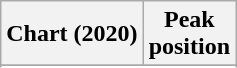<table class="wikitable sortable plainrowheaders" style="text-align:center">
<tr>
<th scope="col">Chart (2020)</th>
<th scope="col">Peak<br>position</th>
</tr>
<tr>
</tr>
<tr>
</tr>
</table>
